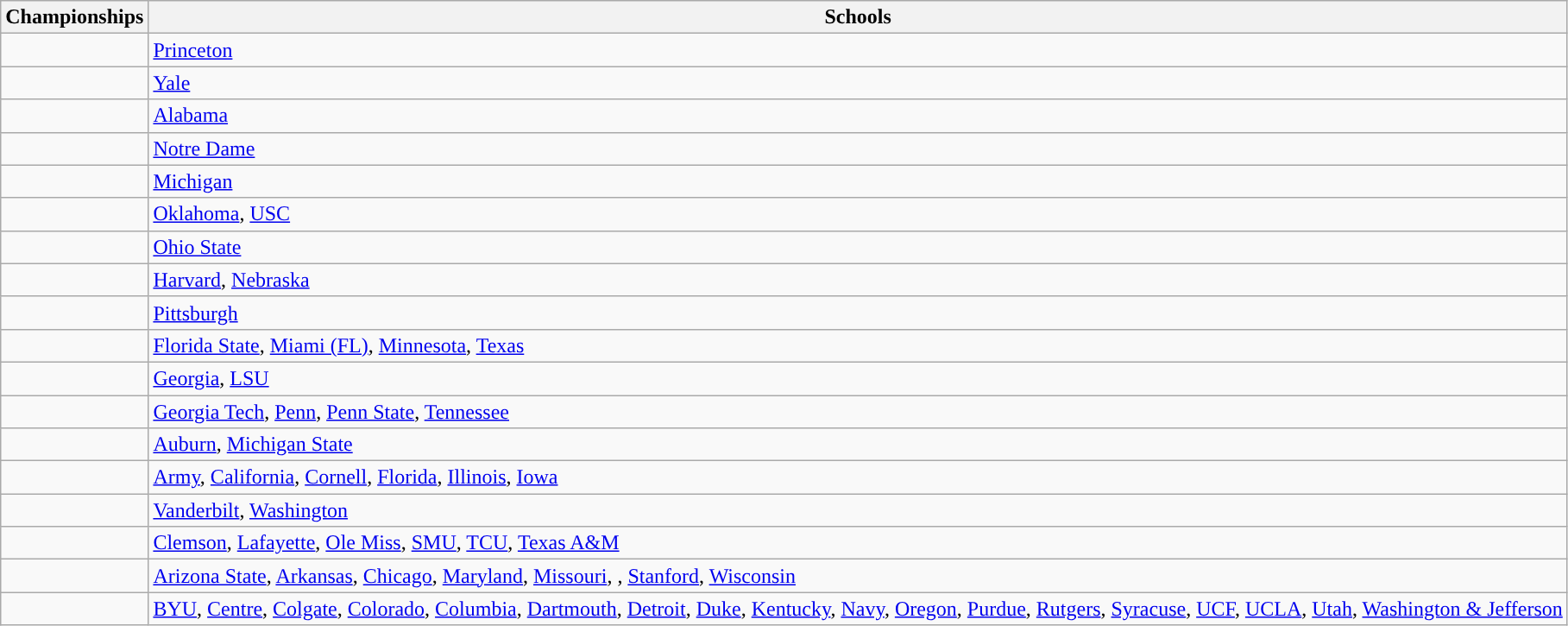<table class="wikitable">
<tr>
<th width=px>Championships</th>
<th width=px>Schools</th>
</tr>
<tr>
<td></td>
<td><a href='#'>Princeton</a></td>
</tr>
<tr>
<td></td>
<td><a href='#'>Yale</a></td>
</tr>
<tr>
<td></td>
<td><a href='#'>Alabama</a></td>
</tr>
<tr>
<td></td>
<td><a href='#'>Notre Dame</a></td>
</tr>
<tr>
<td></td>
<td><a href='#'>Michigan</a></td>
</tr>
<tr>
<td></td>
<td><a href='#'>Oklahoma</a>, <a href='#'>USC</a></td>
</tr>
<tr>
<td></td>
<td><a href='#'>Ohio State</a></td>
</tr>
<tr>
<td></td>
<td><a href='#'>Harvard</a>, <a href='#'>Nebraska</a></td>
</tr>
<tr>
<td></td>
<td><a href='#'>Pittsburgh</a></td>
</tr>
<tr>
<td></td>
<td><a href='#'>Florida State</a>, <a href='#'>Miami (FL)</a>, <a href='#'>Minnesota</a>, <a href='#'>Texas</a></td>
</tr>
<tr>
<td></td>
<td><a href='#'>Georgia</a>, <a href='#'>LSU</a></td>
</tr>
<tr>
<td></td>
<td><a href='#'>Georgia Tech</a>, <a href='#'>Penn</a>, <a href='#'>Penn State</a>, <a href='#'>Tennessee</a></td>
</tr>
<tr>
<td></td>
<td><a href='#'>Auburn</a>, <a href='#'>Michigan State</a></td>
</tr>
<tr>
<td></td>
<td><a href='#'>Army</a>, <a href='#'>California</a>, <a href='#'>Cornell</a>, <a href='#'>Florida</a>, <a href='#'>Illinois</a>, <a href='#'>Iowa</a></td>
</tr>
<tr>
<td></td>
<td><a href='#'>Vanderbilt</a>,  <a href='#'>Washington</a></td>
</tr>
<tr>
<td></td>
<td><a href='#'>Clemson</a>, <a href='#'>Lafayette</a>, <a href='#'>Ole Miss</a>, <a href='#'>SMU</a>, <a href='#'>TCU</a>, <a href='#'>Texas A&M</a></td>
</tr>
<tr>
<td></td>
<td><a href='#'>Arizona State</a>, <a href='#'>Arkansas</a>, <a href='#'>Chicago</a>, <a href='#'>Maryland</a>, <a href='#'>Missouri</a>, , <a href='#'>Stanford</a>, <a href='#'>Wisconsin</a></td>
</tr>
<tr>
<td></td>
<td><a href='#'>BYU</a>, <a href='#'>Centre</a>, <a href='#'>Colgate</a>, <a href='#'>Colorado</a>, <a href='#'>Columbia</a>, <a href='#'>Dartmouth</a>, <a href='#'>Detroit</a>, <a href='#'>Duke</a>, <a href='#'>Kentucky</a>, <a href='#'>Navy</a>, <a href='#'>Oregon</a>, <a href='#'>Purdue</a>, <a href='#'>Rutgers</a>, <a href='#'>Syracuse</a>, <a href='#'>UCF</a>, <a href='#'>UCLA</a>, <a href='#'>Utah</a>, <a href='#'>Washington & Jefferson</a></td>
</tr>
</table>
